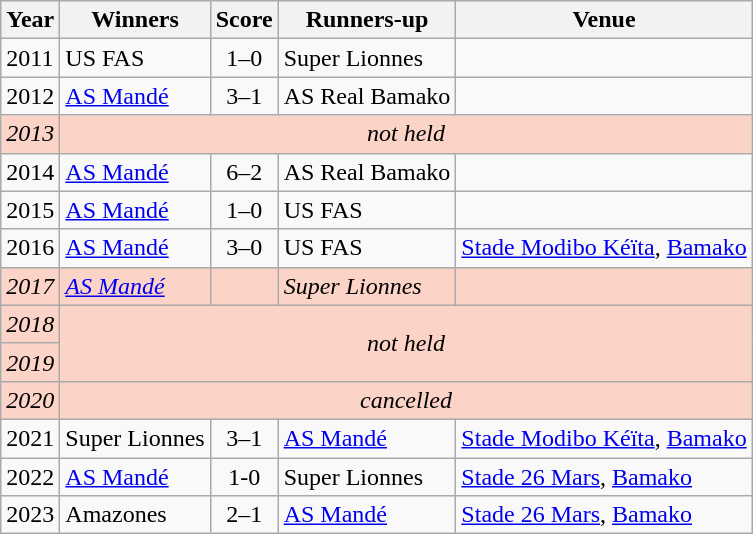<table class="sortable wikitable">
<tr>
<th>Year</th>
<th>Winners</th>
<th>Score</th>
<th>Runners-up</th>
<th>Venue</th>
</tr>
<tr>
<td>2011</td>
<td>US FAS</td>
<td align=center>1–0</td>
<td>Super Lionnes</td>
<td></td>
</tr>
<tr>
<td>2012</td>
<td><a href='#'>AS Mandé</a></td>
<td align=center>3–1</td>
<td>AS Real Bamako</td>
<td></td>
</tr>
<tr bgcolor=#fcd3c7>
<td><em>2013</em></td>
<td align=center colspan=4><em>not held</em></td>
</tr>
<tr>
<td>2014</td>
<td><a href='#'>AS Mandé</a></td>
<td align=center>6–2</td>
<td>AS Real Bamako</td>
<td></td>
</tr>
<tr>
<td>2015</td>
<td><a href='#'>AS Mandé</a></td>
<td align=center>1–0</td>
<td>US FAS</td>
<td></td>
</tr>
<tr>
<td>2016</td>
<td><a href='#'>AS Mandé</a></td>
<td align=center>3–0</td>
<td>US FAS</td>
<td><a href='#'>Stade Modibo Kéïta</a>, <a href='#'>Bamako</a></td>
</tr>
<tr bgcolor=#fcd3c7>
<td><em>2017</em></td>
<td><a href='#'><em>AS Mandé</em></a></td>
<td align=center><em></em></td>
<td><em>Super Lionnes</em></td>
<td></td>
</tr>
<tr bgcolor=#fcd3c7>
<td><em>2018</em></td>
<td align=center colspan=4 rowspan=2><em>not held</em></td>
</tr>
<tr bgcolor=#fcd3c7>
<td><em>2019</em></td>
</tr>
<tr bgcolor=#fcd3c7>
<td><em>2020</em></td>
<td align=center colspan=4><em>cancelled </em></td>
</tr>
<tr>
<td>2021</td>
<td>Super Lionnes</td>
<td align=center>3–1</td>
<td><a href='#'>AS Mandé</a></td>
<td><a href='#'>Stade Modibo Kéïta</a>, <a href='#'>Bamako</a></td>
</tr>
<tr>
<td>2022</td>
<td><a href='#'>AS Mandé</a></td>
<td align=center>1-0</td>
<td>Super Lionnes</td>
<td><a href='#'>Stade 26 Mars</a>, <a href='#'>Bamako</a></td>
</tr>
<tr>
<td>2023</td>
<td>Amazones</td>
<td align=center>2–1</td>
<td><a href='#'>AS Mandé</a></td>
<td><a href='#'>Stade 26 Mars</a>, <a href='#'>Bamako</a></td>
</tr>
</table>
